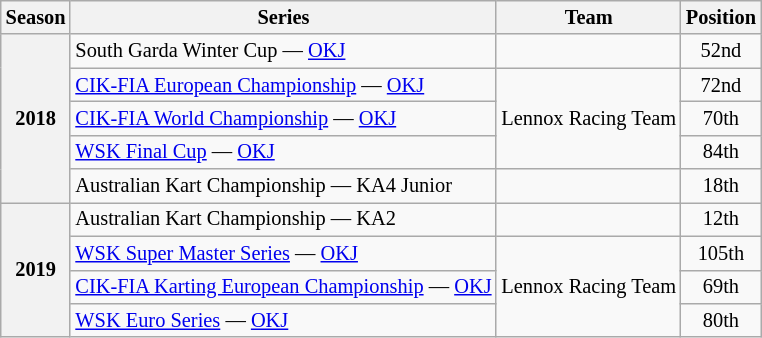<table class="wikitable" style="font-size: 85%; text-align:center">
<tr>
<th>Season</th>
<th>Series</th>
<th>Team</th>
<th>Position</th>
</tr>
<tr>
<th rowspan="5">2018</th>
<td align="left">South Garda Winter Cup — <a href='#'>OKJ</a></td>
<td align="left"></td>
<td>52nd</td>
</tr>
<tr>
<td align="left"><a href='#'>CIK-FIA European Championship</a> — <a href='#'>OKJ</a></td>
<td rowspan="3" align="left">Lennox Racing Team</td>
<td>72nd</td>
</tr>
<tr>
<td align="left"><a href='#'>CIK-FIA World Championship</a> — <a href='#'>OKJ</a></td>
<td>70th</td>
</tr>
<tr>
<td align="left"><a href='#'>WSK Final Cup</a> — <a href='#'>OKJ</a></td>
<td>84th</td>
</tr>
<tr>
<td align="left">Australian Kart Championship — KA4 Junior</td>
<td align="left"></td>
<td>18th</td>
</tr>
<tr>
<th rowspan="4">2019</th>
<td align="left">Australian Kart Championship — KA2</td>
<td align="left"></td>
<td>12th</td>
</tr>
<tr>
<td align="left"><a href='#'>WSK Super Master Series</a> — <a href='#'>OKJ</a></td>
<td rowspan="3">Lennox Racing Team</td>
<td>105th</td>
</tr>
<tr>
<td align="left"><a href='#'>CIK-FIA Karting European Championship</a> — <a href='#'>OKJ</a></td>
<td>69th</td>
</tr>
<tr>
<td align="left"><a href='#'>WSK Euro Series</a> — <a href='#'>OKJ</a></td>
<td>80th</td>
</tr>
</table>
